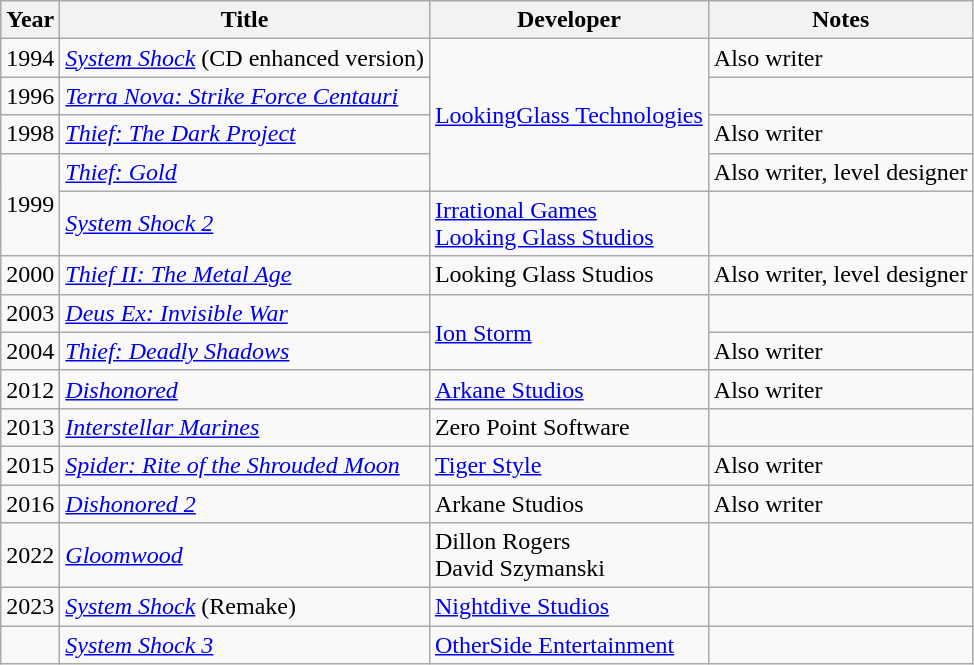<table class="wikitable">
<tr>
<th>Year</th>
<th>Title</th>
<th>Developer</th>
<th>Notes</th>
</tr>
<tr>
<td>1994</td>
<td><em><a href='#'>System Shock</a></em> (CD enhanced version)</td>
<td rowspan=4><a href='#'>LookingGlass Technologies</a></td>
<td>Also writer</td>
</tr>
<tr>
<td>1996</td>
<td><em><a href='#'>Terra Nova: Strike Force Centauri</a></em></td>
<td></td>
</tr>
<tr>
<td>1998</td>
<td><em><a href='#'>Thief: The Dark Project</a></em></td>
<td>Also writer</td>
</tr>
<tr>
<td rowspan=2>1999</td>
<td><em><a href='#'>Thief: Gold</a></em></td>
<td>Also writer, level designer</td>
</tr>
<tr>
<td><em><a href='#'>System Shock 2</a></em></td>
<td><a href='#'>Irrational Games</a><br><a href='#'>Looking Glass Studios</a></td>
<td></td>
</tr>
<tr>
<td>2000</td>
<td><em><a href='#'>Thief II: The Metal Age</a></em></td>
<td>Looking Glass Studios</td>
<td>Also writer, level designer</td>
</tr>
<tr>
<td>2003</td>
<td><em><a href='#'>Deus Ex: Invisible War</a></em></td>
<td rowspan=2><a href='#'>Ion Storm</a></td>
<td></td>
</tr>
<tr>
<td>2004</td>
<td><em><a href='#'>Thief: Deadly Shadows</a></em></td>
<td>Also writer</td>
</tr>
<tr>
<td>2012</td>
<td><em><a href='#'>Dishonored</a></em></td>
<td><a href='#'>Arkane Studios</a></td>
<td>Also writer</td>
</tr>
<tr>
<td>2013</td>
<td><em><a href='#'>Interstellar Marines</a></em></td>
<td>Zero Point Software</td>
<td></td>
</tr>
<tr>
<td>2015</td>
<td><em><a href='#'>Spider: Rite of the Shrouded Moon</a></em></td>
<td><a href='#'>Tiger Style</a></td>
<td>Also writer</td>
</tr>
<tr>
<td>2016</td>
<td><em><a href='#'>Dishonored 2</a></em></td>
<td>Arkane Studios</td>
<td>Also writer</td>
</tr>
<tr>
<td>2022</td>
<td><em><a href='#'>Gloomwood</a></em></td>
<td>Dillon Rogers<br>David Szymanski</td>
<td></td>
</tr>
<tr>
<td>2023</td>
<td><em><a href='#'>System Shock</a></em> (Remake)</td>
<td><a href='#'>Nightdive Studios</a></td>
<td></td>
</tr>
<tr>
<td></td>
<td><em><a href='#'>System Shock 3</a></em></td>
<td><a href='#'>OtherSide Entertainment</a></td>
<td></td>
</tr>
</table>
